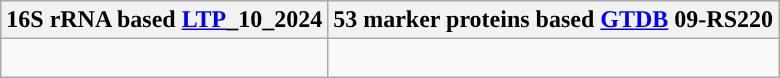<table class="wikitable">
<tr>
<th colspan=1>16S rRNA based <a href='#'>LTP</a>_10_2024</th>
<th colspan=1>53 marker proteins based <a href='#'>GTDB</a> 09-RS220</th>
</tr>
<tr>
<td style="vertical-align:top"><br></td>
<td><br></td>
</tr>
</table>
